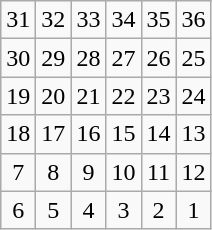<table class="wikitable" style="text-align: center">
<tr>
<td>31</td>
<td>32</td>
<td>33</td>
<td>34</td>
<td>35</td>
<td>36</td>
</tr>
<tr>
<td>30</td>
<td>29</td>
<td>28</td>
<td>27</td>
<td>26</td>
<td>25</td>
</tr>
<tr>
<td>19</td>
<td>20</td>
<td>21</td>
<td>22</td>
<td>23</td>
<td>24</td>
</tr>
<tr>
<td>18</td>
<td>17</td>
<td>16</td>
<td>15</td>
<td>14</td>
<td>13</td>
</tr>
<tr>
<td>7</td>
<td>8</td>
<td>9</td>
<td>10</td>
<td>11</td>
<td>12</td>
</tr>
<tr>
<td>6</td>
<td>5</td>
<td>4</td>
<td>3</td>
<td>2</td>
<td>1</td>
</tr>
</table>
